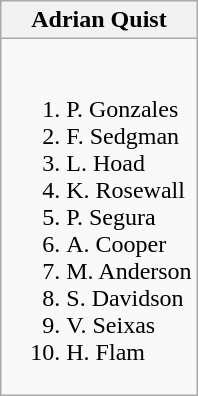<table class="wikitable">
<tr>
<th>Adrian Quist</th>
</tr>
<tr style="vertical-align: top;">
<td style="white-space: nowrap;"><br><ol><li> P. Gonzales</li><li> F. Sedgman</li><li> L. Hoad</li><li> K. Rosewall</li><li> P. Segura</li><li> A. Cooper</li><li> M. Anderson</li><li> S. Davidson</li><li> V. Seixas</li><li> H. Flam</li></ol></td>
</tr>
</table>
